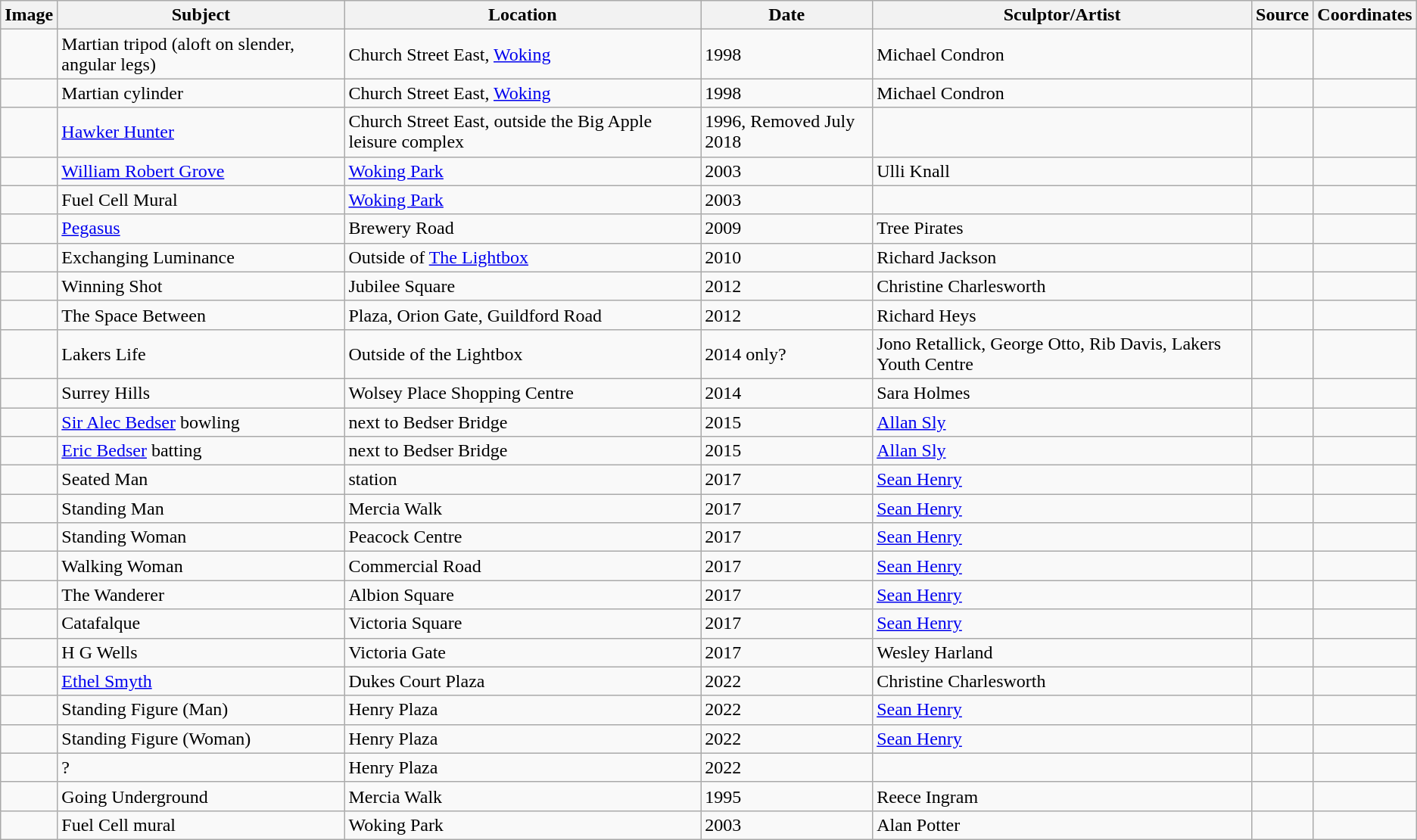<table class="wikitable sortable">
<tr>
<th>Image</th>
<th>Subject</th>
<th>Location</th>
<th>Date</th>
<th>Sculptor/Artist</th>
<th>Source</th>
<th>Coordinates</th>
</tr>
<tr>
<td></td>
<td>Martian tripod (aloft on slender, angular legs)</td>
<td>Church Street East, <a href='#'>Woking</a></td>
<td>1998</td>
<td>Michael Condron</td>
<td></td>
<td></td>
</tr>
<tr>
<td></td>
<td>Martian cylinder</td>
<td>Church Street East, <a href='#'>Woking</a></td>
<td>1998</td>
<td>Michael Condron</td>
<td></td>
<td></td>
</tr>
<tr>
<td></td>
<td><a href='#'>Hawker Hunter</a></td>
<td>Church Street East, outside the Big Apple leisure complex</td>
<td>1996, Removed July 2018</td>
<td></td>
<td></td>
<td></td>
</tr>
<tr>
<td></td>
<td><a href='#'>William Robert Grove</a></td>
<td><a href='#'>Woking Park</a></td>
<td>2003</td>
<td>Ulli Knall</td>
<td></td>
<td></td>
</tr>
<tr>
<td></td>
<td>Fuel Cell Mural</td>
<td><a href='#'>Woking Park</a></td>
<td>2003</td>
<td></td>
<td></td>
<td></td>
</tr>
<tr>
<td></td>
<td><a href='#'>Pegasus</a></td>
<td>Brewery Road</td>
<td>2009</td>
<td>Tree Pirates</td>
<td></td>
<td></td>
</tr>
<tr>
<td></td>
<td>Exchanging Luminance</td>
<td>Outside of <a href='#'>The Lightbox</a></td>
<td>2010</td>
<td>Richard Jackson</td>
<td></td>
<td></td>
</tr>
<tr>
<td></td>
<td>Winning Shot</td>
<td>Jubilee Square</td>
<td>2012</td>
<td>Christine Charlesworth</td>
<td></td>
<td></td>
</tr>
<tr>
<td></td>
<td>The Space Between</td>
<td>Plaza, Orion Gate, Guildford Road</td>
<td>2012</td>
<td>Richard Heys</td>
<td></td>
<td></td>
</tr>
<tr>
<td></td>
<td>Lakers Life</td>
<td>Outside of the Lightbox</td>
<td>2014 only?</td>
<td>Jono Retallick, George Otto, Rib Davis, Lakers Youth Centre</td>
<td></td>
<td></td>
</tr>
<tr>
<td></td>
<td>Surrey Hills</td>
<td>Wolsey Place Shopping Centre</td>
<td>2014</td>
<td>Sara Holmes</td>
<td></td>
<td></td>
</tr>
<tr>
<td></td>
<td><a href='#'>Sir Alec Bedser</a> bowling</td>
<td>next to Bedser Bridge</td>
<td>2015</td>
<td><a href='#'>Allan Sly</a></td>
<td></td>
<td></td>
</tr>
<tr>
<td></td>
<td><a href='#'>Eric Bedser</a> batting</td>
<td>next to Bedser Bridge</td>
<td>2015</td>
<td><a href='#'>Allan Sly</a></td>
<td></td>
<td></td>
</tr>
<tr>
<td></td>
<td>Seated Man</td>
<td> station</td>
<td>2017</td>
<td><a href='#'>Sean Henry</a></td>
<td></td>
<td></td>
</tr>
<tr>
<td></td>
<td>Standing Man</td>
<td>Mercia Walk</td>
<td>2017</td>
<td><a href='#'>Sean Henry</a></td>
<td></td>
<td></td>
</tr>
<tr>
<td></td>
<td>Standing Woman</td>
<td>Peacock Centre</td>
<td>2017</td>
<td><a href='#'>Sean Henry</a></td>
<td></td>
<td></td>
</tr>
<tr>
<td></td>
<td>Walking Woman</td>
<td>Commercial Road</td>
<td>2017</td>
<td><a href='#'>Sean Henry</a></td>
<td></td>
<td></td>
</tr>
<tr>
<td></td>
<td>The Wanderer</td>
<td>Albion Square</td>
<td>2017</td>
<td><a href='#'>Sean Henry</a></td>
<td></td>
<td></td>
</tr>
<tr>
<td></td>
<td>Catafalque</td>
<td>Victoria Square</td>
<td>2017</td>
<td><a href='#'>Sean Henry</a></td>
<td></td>
<td></td>
</tr>
<tr>
<td></td>
<td>H G Wells</td>
<td>Victoria Gate</td>
<td>2017</td>
<td>Wesley Harland</td>
<td></td>
<td></td>
</tr>
<tr>
<td></td>
<td><a href='#'>Ethel Smyth</a></td>
<td>Dukes Court Plaza</td>
<td>2022</td>
<td>Christine Charlesworth</td>
<td></td>
<td></td>
</tr>
<tr>
<td></td>
<td>Standing Figure (Man)</td>
<td>Henry Plaza</td>
<td>2022</td>
<td><a href='#'>Sean Henry</a></td>
<td></td>
<td></td>
</tr>
<tr>
<td></td>
<td>Standing Figure (Woman)</td>
<td>Henry Plaza</td>
<td>2022</td>
<td><a href='#'>Sean Henry</a></td>
<td></td>
<td></td>
</tr>
<tr>
<td></td>
<td>?</td>
<td>Henry Plaza</td>
<td>2022</td>
<td></td>
<td></td>
<td></td>
</tr>
<tr>
<td></td>
<td>Going Underground</td>
<td>Mercia Walk</td>
<td> 1995</td>
<td>Reece Ingram</td>
<td></td>
<td></td>
</tr>
<tr>
<td></td>
<td>Fuel Cell mural</td>
<td>Woking Park</td>
<td>2003</td>
<td>Alan Potter</td>
<td></td>
<td></td>
</tr>
</table>
